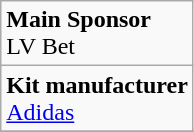<table class="wikitable">
<tr>
<td><strong>Main Sponsor</strong><br> LV Bet</td>
</tr>
<tr>
<td><strong>Kit manufacturer</strong><br> <a href='#'>Adidas</a></td>
</tr>
<tr>
</tr>
</table>
